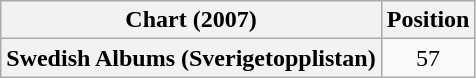<table class="wikitable plainrowheaders" style="text-align:center">
<tr>
<th scope="col">Chart (2007)</th>
<th scope="col">Position</th>
</tr>
<tr>
<th scope="row">Swedish Albums (Sverigetopplistan)</th>
<td>57</td>
</tr>
</table>
